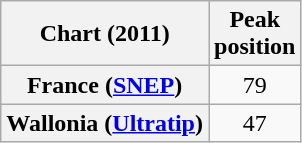<table class="wikitable sortable plainrowheaders">
<tr>
<th scope="col">Chart (2011)</th>
<th scope="col">Peak<br>position</th>
</tr>
<tr>
<th scope="row">France (<a href='#'>SNEP</a>)</th>
<td style="text-align:center;">79</td>
</tr>
<tr>
<th scope="row">Wallonia (<a href='#'>Ultratip</a>)</th>
<td style="text-align:center;">47</td>
</tr>
</table>
